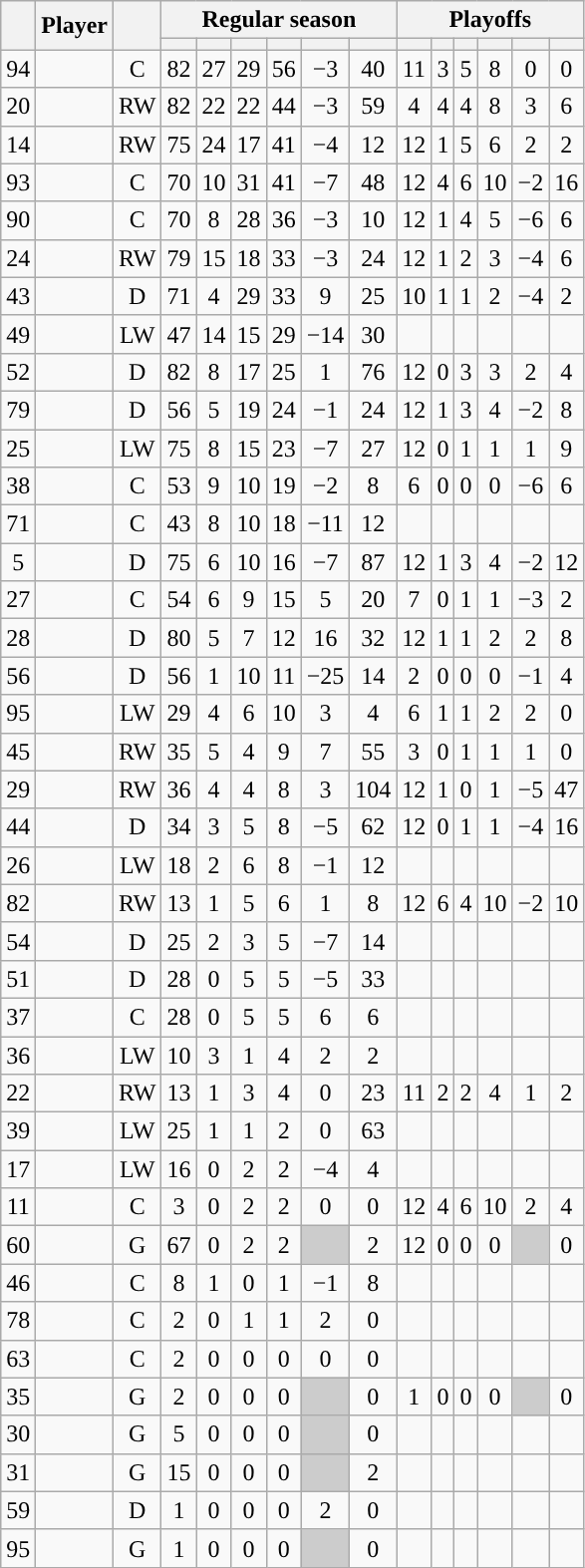<table class="wikitable sortable plainrowheaders" style="text-align:center;">
<tr>
<th scope="col" data-sort-type="number" rowspan="2"></th>
<th scope="col" rowspan="2">Player</th>
<th scope="col" rowspan="2"></th>
<th scope=colgroup colspan=6>Regular season</th>
<th scope=colgroup colspan=6>Playoffs</th>
</tr>
<tr>
<th scope="col" data-sort-type="number"></th>
<th scope="col" data-sort-type="number"></th>
<th scope="col" data-sort-type="number"></th>
<th scope="col" data-sort-type="number"></th>
<th scope="col" data-sort-type="number"></th>
<th scope="col" data-sort-type="number"></th>
<th scope="col" data-sort-type="number"></th>
<th scope="col" data-sort-type="number"></th>
<th scope="col" data-sort-type="number"></th>
<th scope="col" data-sort-type="number"></th>
<th scope="col" data-sort-type="number"></th>
<th scope="col" data-sort-type="number"></th>
</tr>
<tr>
<td scope="row">94</td>
<td align="left"></td>
<td>C</td>
<td>82</td>
<td>27</td>
<td>29</td>
<td>56</td>
<td>−3</td>
<td>40</td>
<td>11</td>
<td>3</td>
<td>5</td>
<td>8</td>
<td>0</td>
<td>0</td>
</tr>
<tr>
<td scope="row">20</td>
<td align="left"></td>
<td>RW</td>
<td>82</td>
<td>22</td>
<td>22</td>
<td>44</td>
<td>−3</td>
<td>59</td>
<td>4</td>
<td>4</td>
<td>4</td>
<td>8</td>
<td>3</td>
<td>6</td>
</tr>
<tr>
<td scope="row">14</td>
<td align="left"></td>
<td>RW</td>
<td>75</td>
<td>24</td>
<td>17</td>
<td>41</td>
<td>−4</td>
<td>12</td>
<td>12</td>
<td>1</td>
<td>5</td>
<td>6</td>
<td>2</td>
<td>2</td>
</tr>
<tr>
<td scope="row">93</td>
<td align="left"></td>
<td>C</td>
<td>70</td>
<td>10</td>
<td>31</td>
<td>41</td>
<td>−7</td>
<td>48</td>
<td>12</td>
<td>4</td>
<td>6</td>
<td>10</td>
<td>−2</td>
<td>16</td>
</tr>
<tr>
<td scope="row">90</td>
<td align="left"></td>
<td>C</td>
<td>70</td>
<td>8</td>
<td>28</td>
<td>36</td>
<td>−3</td>
<td>10</td>
<td>12</td>
<td>1</td>
<td>4</td>
<td>5</td>
<td>−6</td>
<td>6</td>
</tr>
<tr>
<td scope="row">24</td>
<td align="left"></td>
<td>RW</td>
<td>79</td>
<td>15</td>
<td>18</td>
<td>33</td>
<td>−3</td>
<td>24</td>
<td>12</td>
<td>1</td>
<td>2</td>
<td>3</td>
<td>−4</td>
<td>6</td>
</tr>
<tr>
<td scope="row">43</td>
<td align="left"></td>
<td>D</td>
<td>71</td>
<td>4</td>
<td>29</td>
<td>33</td>
<td>9</td>
<td>25</td>
<td>10</td>
<td>1</td>
<td>1</td>
<td>2</td>
<td>−4</td>
<td>2</td>
</tr>
<tr>
<td scope="row">49</td>
<td align="left"></td>
<td>LW</td>
<td>47</td>
<td>14</td>
<td>15</td>
<td>29</td>
<td>−14</td>
<td>30</td>
<td></td>
<td></td>
<td></td>
<td></td>
<td></td>
<td></td>
</tr>
<tr>
<td scope="row">52</td>
<td align="left"></td>
<td>D</td>
<td>82</td>
<td>8</td>
<td>17</td>
<td>25</td>
<td>1</td>
<td>76</td>
<td>12</td>
<td>0</td>
<td>3</td>
<td>3</td>
<td>2</td>
<td>4</td>
</tr>
<tr>
<td scope="row">79</td>
<td align="left"></td>
<td>D</td>
<td>56</td>
<td>5</td>
<td>19</td>
<td>24</td>
<td>−1</td>
<td>24</td>
<td>12</td>
<td>1</td>
<td>3</td>
<td>4</td>
<td>−2</td>
<td>8</td>
</tr>
<tr>
<td scope="row">25</td>
<td align="left"></td>
<td>LW</td>
<td>75</td>
<td>8</td>
<td>15</td>
<td>23</td>
<td>−7</td>
<td>27</td>
<td>12</td>
<td>0</td>
<td>1</td>
<td>1</td>
<td>1</td>
<td>9</td>
</tr>
<tr>
<td scope="row">38</td>
<td align="left"></td>
<td>C</td>
<td>53</td>
<td>9</td>
<td>10</td>
<td>19</td>
<td>−2</td>
<td>8</td>
<td>6</td>
<td>0</td>
<td>0</td>
<td>0</td>
<td>−6</td>
<td>6</td>
</tr>
<tr>
<td scope="row">71</td>
<td align="left"></td>
<td>C</td>
<td>43</td>
<td>8</td>
<td>10</td>
<td>18</td>
<td>−11</td>
<td>12</td>
<td></td>
<td></td>
<td></td>
<td></td>
<td></td>
<td></td>
</tr>
<tr>
<td scope="row">5</td>
<td align="left"></td>
<td>D</td>
<td>75</td>
<td>6</td>
<td>10</td>
<td>16</td>
<td>−7</td>
<td>87</td>
<td>12</td>
<td>1</td>
<td>3</td>
<td>4</td>
<td>−2</td>
<td>12</td>
</tr>
<tr>
<td scope="row">27</td>
<td align="left"></td>
<td>C</td>
<td>54</td>
<td>6</td>
<td>9</td>
<td>15</td>
<td>5</td>
<td>20</td>
<td>7</td>
<td>0</td>
<td>1</td>
<td>1</td>
<td>−3</td>
<td>2</td>
</tr>
<tr>
<td scope="row">28</td>
<td align="left"></td>
<td>D</td>
<td>80</td>
<td>5</td>
<td>7</td>
<td>12</td>
<td>16</td>
<td>32</td>
<td>12</td>
<td>1</td>
<td>1</td>
<td>2</td>
<td>2</td>
<td>8</td>
</tr>
<tr>
<td scope="row">56</td>
<td align="left"></td>
<td>D</td>
<td>56</td>
<td>1</td>
<td>10</td>
<td>11</td>
<td>−25</td>
<td>14</td>
<td>2</td>
<td>0</td>
<td>0</td>
<td>0</td>
<td>−1</td>
<td>4</td>
</tr>
<tr>
<td scope="row">95</td>
<td align="left"></td>
<td>LW</td>
<td>29</td>
<td>4</td>
<td>6</td>
<td>10</td>
<td>3</td>
<td>4</td>
<td>6</td>
<td>1</td>
<td>1</td>
<td>2</td>
<td>2</td>
<td>0</td>
</tr>
<tr>
<td scope="row">45</td>
<td align="left"></td>
<td>RW</td>
<td>35</td>
<td>5</td>
<td>4</td>
<td>9</td>
<td>7</td>
<td>55</td>
<td>3</td>
<td>0</td>
<td>1</td>
<td>1</td>
<td>1</td>
<td>0</td>
</tr>
<tr>
<td scope="row">29</td>
<td align="left"></td>
<td>RW</td>
<td>36</td>
<td>4</td>
<td>4</td>
<td>8</td>
<td>3</td>
<td>104</td>
<td>12</td>
<td>1</td>
<td>0</td>
<td>1</td>
<td>−5</td>
<td>47</td>
</tr>
<tr>
<td scope="row">44</td>
<td align="left"></td>
<td>D</td>
<td>34</td>
<td>3</td>
<td>5</td>
<td>8</td>
<td>−5</td>
<td>62</td>
<td>12</td>
<td>0</td>
<td>1</td>
<td>1</td>
<td>−4</td>
<td>16</td>
</tr>
<tr>
<td scope="row">26</td>
<td align="left"></td>
<td>LW</td>
<td>18</td>
<td>2</td>
<td>6</td>
<td>8</td>
<td>−1</td>
<td>12</td>
<td></td>
<td></td>
<td></td>
<td></td>
<td></td>
<td></td>
</tr>
<tr>
<td scope="row">82</td>
<td align="left"></td>
<td>RW</td>
<td>13</td>
<td>1</td>
<td>5</td>
<td>6</td>
<td>1</td>
<td>8</td>
<td>12</td>
<td>6</td>
<td>4</td>
<td>10</td>
<td>−2</td>
<td>10</td>
</tr>
<tr>
<td scope="row">54</td>
<td align="left"></td>
<td>D</td>
<td>25</td>
<td>2</td>
<td>3</td>
<td>5</td>
<td>−7</td>
<td>14</td>
<td></td>
<td></td>
<td></td>
<td></td>
<td></td>
<td></td>
</tr>
<tr>
<td scope="row">51</td>
<td align="left"></td>
<td>D</td>
<td>28</td>
<td>0</td>
<td>5</td>
<td>5</td>
<td>−5</td>
<td>33</td>
<td></td>
<td></td>
<td></td>
<td></td>
<td></td>
<td></td>
</tr>
<tr>
<td scope="row">37</td>
<td align="left"></td>
<td>C</td>
<td>28</td>
<td>0</td>
<td>5</td>
<td>5</td>
<td>6</td>
<td>6</td>
<td></td>
<td></td>
<td></td>
<td></td>
<td></td>
<td></td>
</tr>
<tr>
<td scope="row">36</td>
<td align="left"></td>
<td>LW</td>
<td>10</td>
<td>3</td>
<td>1</td>
<td>4</td>
<td>2</td>
<td>2</td>
<td></td>
<td></td>
<td></td>
<td></td>
<td></td>
<td></td>
</tr>
<tr>
<td scope="row">22</td>
<td align="left"></td>
<td>RW</td>
<td>13</td>
<td>1</td>
<td>3</td>
<td>4</td>
<td>0</td>
<td>23</td>
<td>11</td>
<td>2</td>
<td>2</td>
<td>4</td>
<td>1</td>
<td>2</td>
</tr>
<tr>
<td scope="row">39</td>
<td align="left"></td>
<td>LW</td>
<td>25</td>
<td>1</td>
<td>1</td>
<td>2</td>
<td>0</td>
<td>63</td>
<td></td>
<td></td>
<td></td>
<td></td>
<td></td>
<td></td>
</tr>
<tr>
<td scope="row">17</td>
<td align="left"></td>
<td>LW</td>
<td>16</td>
<td>0</td>
<td>2</td>
<td>2</td>
<td>−4</td>
<td>4</td>
<td></td>
<td></td>
<td></td>
<td></td>
<td></td>
<td></td>
</tr>
<tr>
<td scope="row">11</td>
<td align="left"></td>
<td>C</td>
<td>3</td>
<td>0</td>
<td>2</td>
<td>2</td>
<td>0</td>
<td>0</td>
<td>12</td>
<td>4</td>
<td>6</td>
<td>10</td>
<td>2</td>
<td>4</td>
</tr>
<tr>
<td scope="row">60</td>
<td align="left"></td>
<td>G</td>
<td>67</td>
<td>0</td>
<td>2</td>
<td>2</td>
<td style="background:#ccc"></td>
<td>2</td>
<td>12</td>
<td>0</td>
<td>0</td>
<td>0</td>
<td style="background:#ccc"></td>
<td>0</td>
</tr>
<tr>
<td scope="row">46</td>
<td align="left"></td>
<td>C</td>
<td>8</td>
<td>1</td>
<td>0</td>
<td>1</td>
<td>−1</td>
<td>8</td>
<td></td>
<td></td>
<td></td>
<td></td>
<td></td>
<td></td>
</tr>
<tr>
<td scope="row">78</td>
<td align="left"></td>
<td>C</td>
<td>2</td>
<td>0</td>
<td>1</td>
<td>1</td>
<td>2</td>
<td>0</td>
<td></td>
<td></td>
<td></td>
<td></td>
<td></td>
<td></td>
</tr>
<tr>
<td scope="row">63</td>
<td align="left"></td>
<td>C</td>
<td>2</td>
<td>0</td>
<td>0</td>
<td>0</td>
<td>0</td>
<td>0</td>
<td></td>
<td></td>
<td></td>
<td></td>
<td></td>
<td></td>
</tr>
<tr>
<td scope="row">35</td>
<td align="left"></td>
<td>G</td>
<td>2</td>
<td>0</td>
<td>0</td>
<td>0</td>
<td style="background:#ccc"></td>
<td>0</td>
<td>1</td>
<td>0</td>
<td>0</td>
<td>0</td>
<td style="background:#ccc"></td>
<td>0</td>
</tr>
<tr>
<td scope="row">30</td>
<td align="left"></td>
<td>G</td>
<td>5</td>
<td>0</td>
<td>0</td>
<td>0</td>
<td style="background:#ccc"></td>
<td>0</td>
<td></td>
<td></td>
<td></td>
<td></td>
<td></td>
<td></td>
</tr>
<tr>
<td scope="row">31</td>
<td align="left"></td>
<td>G</td>
<td>15</td>
<td>0</td>
<td>0</td>
<td>0</td>
<td style="background:#ccc"></td>
<td>2</td>
<td></td>
<td></td>
<td></td>
<td></td>
<td></td>
<td></td>
</tr>
<tr>
<td scope="row">59</td>
<td align="left"></td>
<td>D</td>
<td>1</td>
<td>0</td>
<td>0</td>
<td>0</td>
<td>2</td>
<td>0</td>
<td></td>
<td></td>
<td></td>
<td></td>
<td></td>
<td></td>
</tr>
<tr>
<td scope="row">95</td>
<td align="left"></td>
<td>G</td>
<td>1</td>
<td>0</td>
<td>0</td>
<td>0</td>
<td style="background:#ccc"></td>
<td>0</td>
<td></td>
<td></td>
<td></td>
<td></td>
<td></td>
<td></td>
</tr>
</table>
